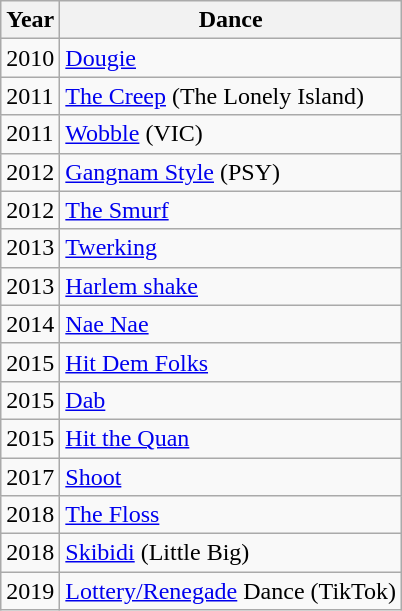<table class="wikitable sortable">
<tr>
<th>Year</th>
<th>Dance</th>
</tr>
<tr>
<td>2010</td>
<td><a href='#'>Dougie</a></td>
</tr>
<tr>
<td>2011</td>
<td><a href='#'>The Creep</a> (The Lonely Island)</td>
</tr>
<tr>
<td>2011</td>
<td><a href='#'>Wobble</a> (VIC)</td>
</tr>
<tr>
<td>2012</td>
<td><a href='#'>Gangnam Style</a> (PSY)</td>
</tr>
<tr>
<td>2012</td>
<td><a href='#'>The Smurf</a></td>
</tr>
<tr>
<td>2013</td>
<td><a href='#'>Twerking</a></td>
</tr>
<tr>
<td>2013</td>
<td><a href='#'>Harlem shake</a></td>
</tr>
<tr>
<td>2014</td>
<td><a href='#'>Nae Nae</a></td>
</tr>
<tr>
<td>2015</td>
<td><a href='#'>Hit Dem Folks</a></td>
</tr>
<tr>
<td>2015</td>
<td><a href='#'>Dab</a></td>
</tr>
<tr>
<td>2015</td>
<td><a href='#'>Hit the Quan</a></td>
</tr>
<tr>
<td>2017</td>
<td><a href='#'>Shoot</a></td>
</tr>
<tr>
<td>2018</td>
<td><a href='#'>The Floss</a></td>
</tr>
<tr>
<td>2018</td>
<td><a href='#'>Skibidi</a> (Little Big)</td>
</tr>
<tr>
<td>2019</td>
<td><a href='#'>Lottery/Renegade</a> Dance (TikTok)</td>
</tr>
</table>
